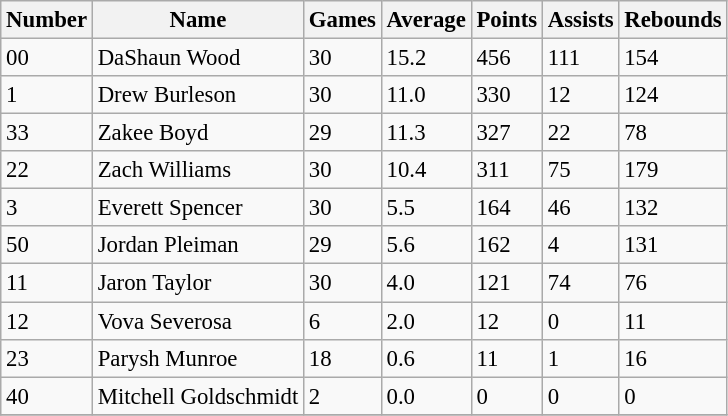<table class="wikitable" style="font-size: 95%;">
<tr>
<th>Number</th>
<th>Name</th>
<th>Games</th>
<th>Average</th>
<th>Points</th>
<th>Assists</th>
<th>Rebounds</th>
</tr>
<tr>
<td>00</td>
<td>DaShaun Wood</td>
<td>30</td>
<td>15.2</td>
<td>456</td>
<td>111</td>
<td>154</td>
</tr>
<tr>
<td>1</td>
<td>Drew Burleson</td>
<td>30</td>
<td>11.0</td>
<td>330</td>
<td>12</td>
<td>124</td>
</tr>
<tr>
<td>33</td>
<td>Zakee Boyd</td>
<td>29</td>
<td>11.3</td>
<td>327</td>
<td>22</td>
<td>78</td>
</tr>
<tr>
<td>22</td>
<td>Zach Williams</td>
<td>30</td>
<td>10.4</td>
<td>311</td>
<td>75</td>
<td>179</td>
</tr>
<tr>
<td>3</td>
<td>Everett Spencer</td>
<td>30</td>
<td>5.5</td>
<td>164</td>
<td>46</td>
<td>132</td>
</tr>
<tr>
<td>50</td>
<td>Jordan Pleiman</td>
<td>29</td>
<td>5.6</td>
<td>162</td>
<td>4</td>
<td>131</td>
</tr>
<tr>
<td>11</td>
<td>Jaron Taylor</td>
<td>30</td>
<td>4.0</td>
<td>121</td>
<td>74</td>
<td>76</td>
</tr>
<tr>
<td>12</td>
<td>Vova Severosa</td>
<td>6</td>
<td>2.0</td>
<td>12</td>
<td>0</td>
<td>11</td>
</tr>
<tr>
<td>23</td>
<td>Parysh Munroe</td>
<td>18</td>
<td>0.6</td>
<td>11</td>
<td>1</td>
<td>16</td>
</tr>
<tr>
<td>40</td>
<td>Mitchell Goldschmidt</td>
<td>2</td>
<td>0.0</td>
<td>0</td>
<td>0</td>
<td>0</td>
</tr>
<tr>
</tr>
</table>
